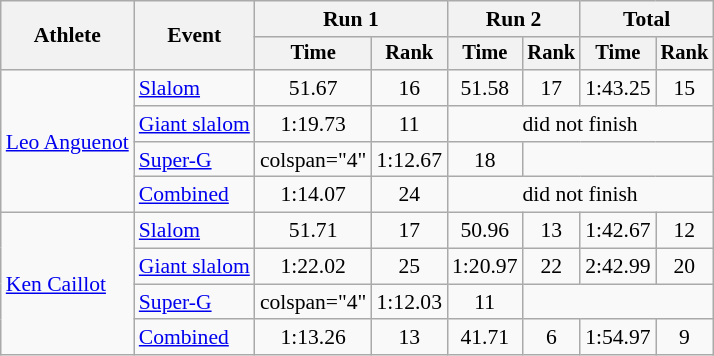<table class="wikitable" style="font-size:90%">
<tr>
<th rowspan=2>Athlete</th>
<th rowspan=2>Event</th>
<th colspan=2>Run 1</th>
<th colspan=2>Run 2</th>
<th colspan=2>Total</th>
</tr>
<tr style="font-size:95%">
<th>Time</th>
<th>Rank</th>
<th>Time</th>
<th>Rank</th>
<th>Time</th>
<th>Rank</th>
</tr>
<tr align=center>
<td align="left" rowspan="4"><a href='#'>Leo Anguenot</a></td>
<td align="left"><a href='#'>Slalom</a></td>
<td>51.67</td>
<td>16</td>
<td>51.58</td>
<td>17</td>
<td>1:43.25</td>
<td>15</td>
</tr>
<tr align=center>
<td align="left"><a href='#'>Giant slalom</a></td>
<td>1:19.73</td>
<td>11</td>
<td colspan=4>did not finish</td>
</tr>
<tr align=center>
<td align="left"><a href='#'>Super-G</a></td>
<td>colspan="4" </td>
<td>1:12.67</td>
<td>18</td>
</tr>
<tr align=center>
<td align="left"><a href='#'>Combined</a></td>
<td>1:14.07</td>
<td>24</td>
<td colspan=4>did not finish</td>
</tr>
<tr align=center>
<td align="left" rowspan="4"><a href='#'>Ken Caillot</a></td>
<td align="left"><a href='#'>Slalom</a></td>
<td>51.71</td>
<td>17</td>
<td>50.96</td>
<td>13</td>
<td>1:42.67</td>
<td>12</td>
</tr>
<tr align=center>
<td align="left"><a href='#'>Giant slalom</a></td>
<td>1:22.02</td>
<td>25</td>
<td>1:20.97</td>
<td>22</td>
<td>2:42.99</td>
<td>20</td>
</tr>
<tr align=center>
<td align="left"><a href='#'>Super-G</a></td>
<td>colspan="4" </td>
<td>1:12.03</td>
<td>11</td>
</tr>
<tr align=center>
<td align="left"><a href='#'>Combined</a></td>
<td>1:13.26</td>
<td>13</td>
<td>41.71</td>
<td>6</td>
<td>1:54.97</td>
<td>9</td>
</tr>
</table>
